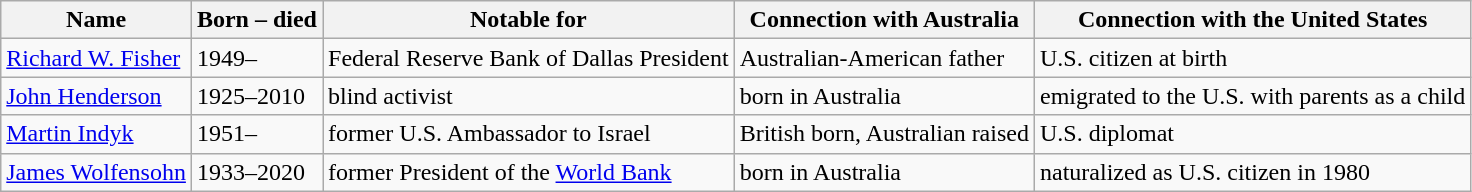<table class="wikitable">
<tr>
<th>Name</th>
<th>Born – died</th>
<th>Notable for</th>
<th>Connection with Australia</th>
<th>Connection with the United States</th>
</tr>
<tr>
<td><a href='#'>Richard W. Fisher</a></td>
<td>1949–</td>
<td>Federal Reserve Bank of Dallas President</td>
<td>Australian-American father</td>
<td>U.S. citizen at birth</td>
</tr>
<tr>
<td><a href='#'>John Henderson</a></td>
<td>1925–2010</td>
<td>blind activist</td>
<td>born in Australia</td>
<td>emigrated to the U.S. with parents as a child</td>
</tr>
<tr>
<td><a href='#'>Martin Indyk</a></td>
<td>1951–</td>
<td>former U.S. Ambassador to Israel</td>
<td>British born, Australian raised</td>
<td>U.S. diplomat</td>
</tr>
<tr>
<td><a href='#'>James Wolfensohn</a></td>
<td>1933–2020</td>
<td>former President of the <a href='#'>World Bank</a></td>
<td>born in Australia</td>
<td>naturalized as U.S. citizen in 1980</td>
</tr>
</table>
